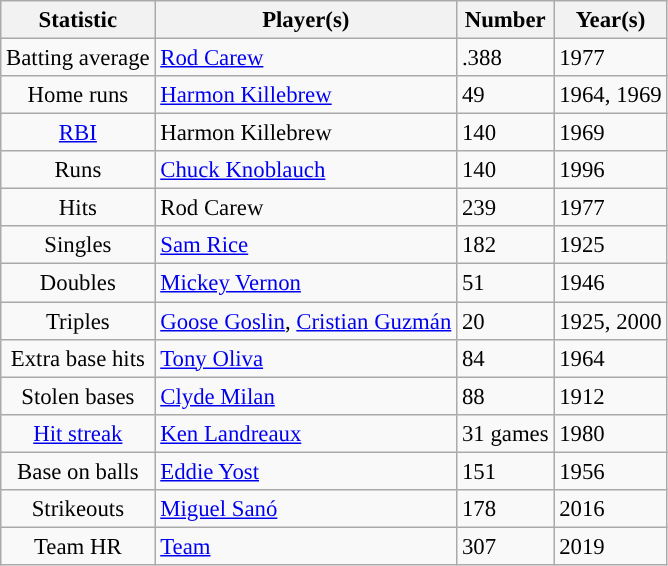<table class="wikitable" style="font-size: 95%; text-align:left;">
<tr>
<th>Statistic</th>
<th>Player(s)</th>
<th>Number</th>
<th>Year(s)</th>
</tr>
<tr>
<td align="center">Batting average</td>
<td><a href='#'>Rod Carew</a></td>
<td>.388</td>
<td>1977</td>
</tr>
<tr>
<td align="center">Home runs</td>
<td><a href='#'>Harmon Killebrew</a></td>
<td>49</td>
<td>1964, 1969</td>
</tr>
<tr>
<td align="center"><a href='#'>RBI</a></td>
<td>Harmon Killebrew</td>
<td>140</td>
<td>1969</td>
</tr>
<tr>
<td align="center">Runs</td>
<td><a href='#'>Chuck Knoblauch</a></td>
<td>140</td>
<td>1996</td>
</tr>
<tr>
<td align="center">Hits</td>
<td>Rod Carew</td>
<td>239</td>
<td>1977</td>
</tr>
<tr>
<td align="center">Singles</td>
<td><a href='#'>Sam Rice</a></td>
<td>182</td>
<td>1925</td>
</tr>
<tr>
<td align="center">Doubles</td>
<td><a href='#'>Mickey Vernon</a></td>
<td>51</td>
<td>1946</td>
</tr>
<tr>
<td align="center">Triples</td>
<td><a href='#'>Goose Goslin</a>, <a href='#'>Cristian Guzmán</a></td>
<td>20</td>
<td>1925, 2000</td>
</tr>
<tr>
<td align="center">Extra base hits</td>
<td><a href='#'>Tony Oliva</a></td>
<td>84</td>
<td>1964</td>
</tr>
<tr>
<td align="center">Stolen bases</td>
<td><a href='#'>Clyde Milan</a></td>
<td>88</td>
<td>1912</td>
</tr>
<tr>
<td align="center"><a href='#'>Hit streak</a></td>
<td><a href='#'>Ken Landreaux</a></td>
<td>31 games</td>
<td>1980</td>
</tr>
<tr>
<td align="center">Base on balls</td>
<td><a href='#'>Eddie Yost</a></td>
<td>151</td>
<td>1956</td>
</tr>
<tr>
<td align="center">Strikeouts</td>
<td><a href='#'>Miguel Sanó</a></td>
<td>178</td>
<td>2016</td>
</tr>
<tr>
<td align="center">Team HR</td>
<td><a href='#'>Team</a></td>
<td>307</td>
<td>2019</td>
</tr>
</table>
